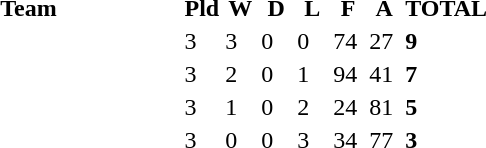<table>
<tr>
<td><br></td>
</tr>
<tr border=1 cellpadding=5 cellspacing=0>
<th width="200">Team</th>
<th width="20">Pld</th>
<th width="20">W</th>
<th width="20">D</th>
<th width="20">L</th>
<th width="20">F</th>
<th width="20">A</th>
<th width="20">TOTAL</th>
</tr>
<tr>
<td align=left></td>
<td>3</td>
<td>3</td>
<td>0</td>
<td>0</td>
<td>74</td>
<td>27</td>
<td><strong>9</strong></td>
</tr>
<tr>
<td align=left></td>
<td>3</td>
<td>2</td>
<td>0</td>
<td>1</td>
<td>94</td>
<td>41</td>
<td><strong>7</strong></td>
</tr>
<tr>
<td align=left></td>
<td>3</td>
<td>1</td>
<td>0</td>
<td>2</td>
<td>24</td>
<td>81</td>
<td><strong>5</strong></td>
</tr>
<tr>
<td align=left></td>
<td>3</td>
<td>0</td>
<td>0</td>
<td>3</td>
<td>34</td>
<td>77</td>
<td><strong>3</strong></td>
</tr>
</table>
